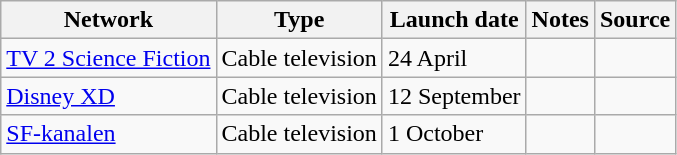<table class="wikitable sortable">
<tr>
<th>Network</th>
<th>Type</th>
<th>Launch date</th>
<th>Notes</th>
<th>Source</th>
</tr>
<tr>
<td><a href='#'>TV 2 Science Fiction</a></td>
<td>Cable television</td>
<td>24 April</td>
<td></td>
<td></td>
</tr>
<tr>
<td><a href='#'>Disney XD</a></td>
<td>Cable television</td>
<td>12 September</td>
<td></td>
<td></td>
</tr>
<tr>
<td><a href='#'>SF-kanalen</a></td>
<td>Cable television</td>
<td>1 October</td>
<td></td>
<td></td>
</tr>
</table>
